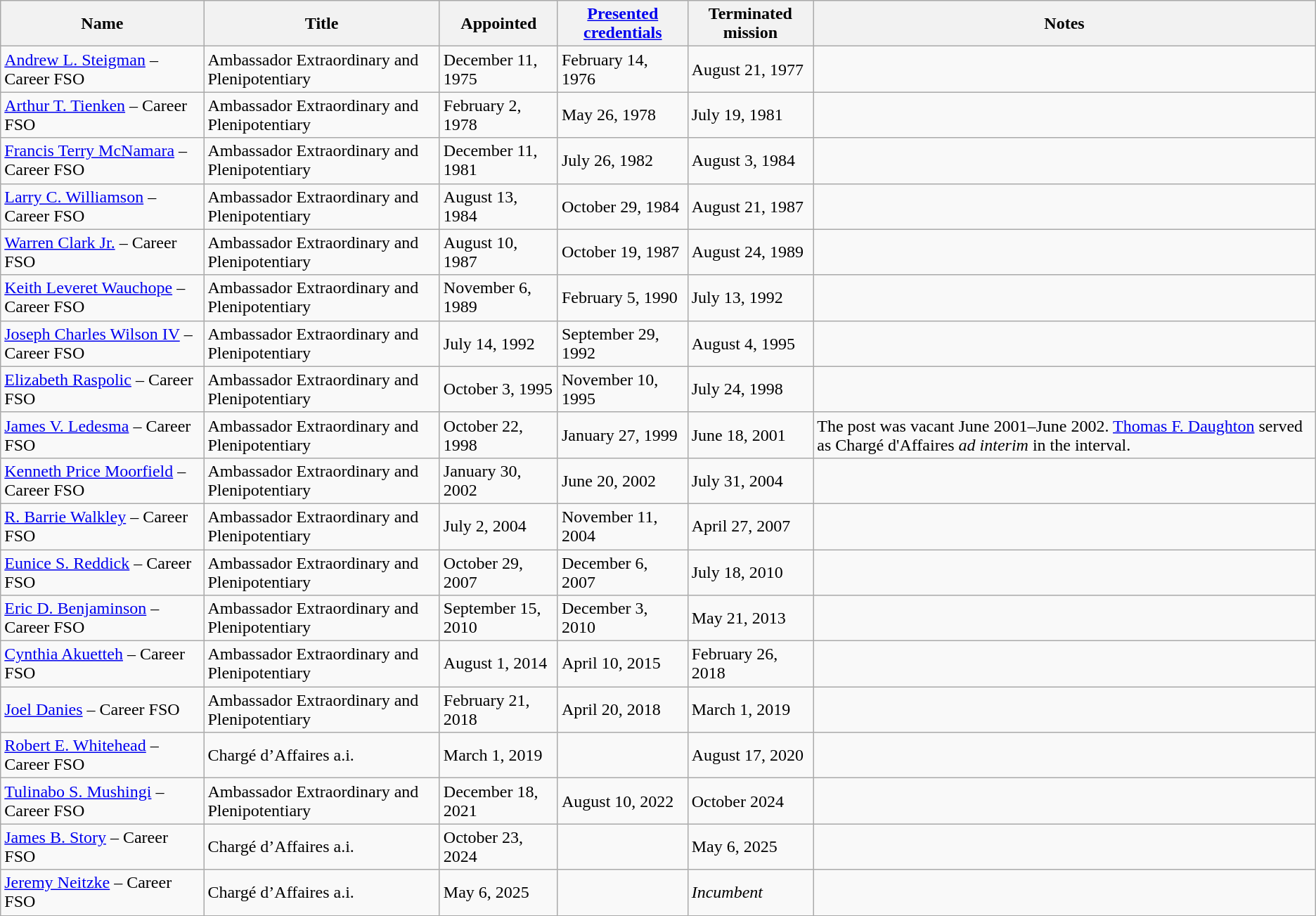<table class="wikitable">
<tr>
<th>Name</th>
<th>Title</th>
<th>Appointed</th>
<th><a href='#'>Presented credentials</a></th>
<th>Terminated mission</th>
<th>Notes</th>
</tr>
<tr>
<td><a href='#'>Andrew L. Steigman</a> – Career FSO</td>
<td>Ambassador Extraordinary and Plenipotentiary</td>
<td>December 11, 1975</td>
<td>February 14, 1976</td>
<td>August 21, 1977</td>
<td></td>
</tr>
<tr>
<td><a href='#'>Arthur T. Tienken</a> – Career FSO</td>
<td>Ambassador Extraordinary and Plenipotentiary</td>
<td>February 2, 1978</td>
<td>May 26, 1978</td>
<td>July 19, 1981</td>
<td></td>
</tr>
<tr>
<td><a href='#'>Francis Terry McNamara</a> – Career FSO</td>
<td>Ambassador Extraordinary and Plenipotentiary</td>
<td>December 11, 1981</td>
<td>July 26, 1982</td>
<td>August 3, 1984</td>
<td></td>
</tr>
<tr>
<td><a href='#'>Larry C. Williamson</a> – Career FSO</td>
<td>Ambassador Extraordinary and Plenipotentiary</td>
<td>August 13, 1984</td>
<td>October 29, 1984</td>
<td>August 21, 1987</td>
<td></td>
</tr>
<tr>
<td><a href='#'>Warren Clark Jr.</a> – Career FSO</td>
<td>Ambassador Extraordinary and Plenipotentiary</td>
<td>August 10, 1987</td>
<td>October 19, 1987</td>
<td>August 24, 1989</td>
<td></td>
</tr>
<tr>
<td><a href='#'>Keith Leveret Wauchope</a> – Career FSO</td>
<td>Ambassador Extraordinary and Plenipotentiary</td>
<td>November 6, 1989</td>
<td>February 5, 1990</td>
<td>July 13, 1992</td>
<td></td>
</tr>
<tr>
<td><a href='#'>Joseph Charles Wilson IV</a> – Career FSO</td>
<td>Ambassador Extraordinary and Plenipotentiary</td>
<td>July 14, 1992</td>
<td>September 29, 1992</td>
<td>August 4, 1995</td>
<td></td>
</tr>
<tr>
<td><a href='#'>Elizabeth Raspolic</a> – Career FSO</td>
<td>Ambassador Extraordinary and Plenipotentiary</td>
<td>October 3, 1995</td>
<td>November 10, 1995</td>
<td>July 24, 1998</td>
<td></td>
</tr>
<tr>
<td><a href='#'>James V. Ledesma</a> – Career FSO</td>
<td>Ambassador Extraordinary and Plenipotentiary</td>
<td>October 22, 1998</td>
<td>January 27, 1999</td>
<td>June 18, 2001</td>
<td>The post was vacant June 2001–June 2002. <a href='#'>Thomas F. Daughton</a> served as Chargé d'Affaires <em>ad interim</em> in the interval.</td>
</tr>
<tr>
<td><a href='#'>Kenneth Price Moorfield</a> – Career FSO</td>
<td>Ambassador Extraordinary and Plenipotentiary</td>
<td>January 30, 2002</td>
<td>June 20, 2002</td>
<td>July 31, 2004</td>
<td></td>
</tr>
<tr>
<td><a href='#'>R. Barrie Walkley</a> – Career FSO</td>
<td>Ambassador Extraordinary and Plenipotentiary</td>
<td>July 2, 2004</td>
<td>November 11, 2004</td>
<td>April 27, 2007</td>
<td></td>
</tr>
<tr>
<td><a href='#'>Eunice S. Reddick</a> – Career FSO</td>
<td>Ambassador Extraordinary and Plenipotentiary</td>
<td>October 29, 2007</td>
<td>December 6, 2007</td>
<td>July 18, 2010</td>
<td></td>
</tr>
<tr>
<td><a href='#'>Eric D. Benjaminson</a> – Career FSO</td>
<td>Ambassador Extraordinary and Plenipotentiary</td>
<td>September 15, 2010</td>
<td>December 3, 2010</td>
<td>May 21, 2013</td>
<td></td>
</tr>
<tr>
<td><a href='#'>Cynthia Akuetteh</a> – Career FSO</td>
<td>Ambassador Extraordinary and Plenipotentiary</td>
<td>August 1, 2014</td>
<td>April 10, 2015</td>
<td>February 26, 2018</td>
<td></td>
</tr>
<tr>
<td><a href='#'>Joel Danies</a> – Career FSO</td>
<td>Ambassador Extraordinary and Plenipotentiary</td>
<td>February 21, 2018</td>
<td>April 20, 2018</td>
<td>March 1, 2019</td>
<td></td>
</tr>
<tr>
<td><a href='#'>Robert E. Whitehead</a> – Career FSO</td>
<td>Chargé d’Affaires a.i.</td>
<td>March 1, 2019</td>
<td></td>
<td>August 17, 2020</td>
<td></td>
</tr>
<tr>
<td><a href='#'>Tulinabo S. Mushingi</a> – Career FSO</td>
<td>Ambassador Extraordinary and Plenipotentiary</td>
<td>December 18, 2021</td>
<td>August 10, 2022</td>
<td>October 2024</td>
<td></td>
</tr>
<tr>
<td><a href='#'>James B. Story</a> – Career FSO</td>
<td>Chargé d’Affaires a.i.</td>
<td>October 23, 2024</td>
<td></td>
<td>May 6, 2025</td>
<td></td>
</tr>
<tr>
<td><a href='#'>Jeremy Neitzke</a> – Career FSO</td>
<td>Chargé d’Affaires a.i.</td>
<td>May 6, 2025</td>
<td></td>
<td><em>Incumbent</em></td>
<td></td>
</tr>
</table>
